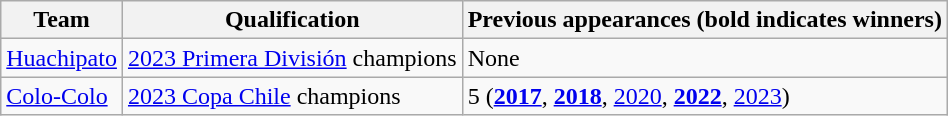<table class="wikitable">
<tr>
<th>Team</th>
<th>Qualification</th>
<th>Previous appearances (bold indicates winners)</th>
</tr>
<tr>
<td><a href='#'>Huachipato</a></td>
<td><a href='#'>2023 Primera División</a> champions</td>
<td>None</td>
</tr>
<tr>
<td><a href='#'>Colo-Colo</a></td>
<td><a href='#'>2023 Copa Chile</a> champions</td>
<td>5 (<strong><a href='#'>2017</a></strong>, <strong><a href='#'>2018</a></strong>, <a href='#'>2020</a>, <strong><a href='#'>2022</a></strong>, <a href='#'>2023</a>)</td>
</tr>
</table>
